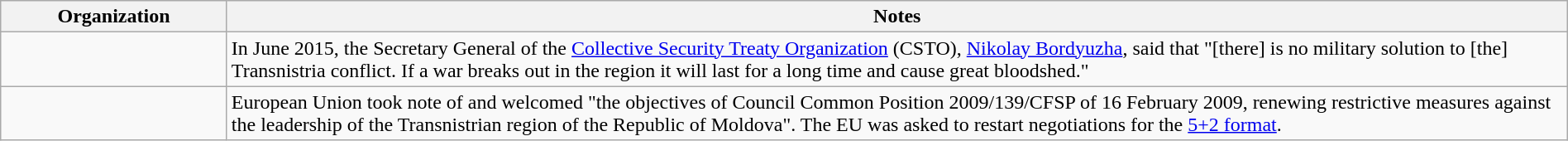<table class="wikitable" align=center width=100%>
<tr>
<th width=175px>Organization</th>
<th>Notes</th>
</tr>
<tr>
<td></td>
<td>In June 2015, the Secretary General of the <a href='#'>Collective Security Treaty Organization</a> (CSTO), <a href='#'>Nikolay Bordyuzha</a>, said that "[there] is no military solution to [the] Transnistria conflict. If a war breaks out in the region it will last for a long time and cause great bloodshed."</td>
</tr>
<tr>
<td></td>
<td>European Union took note of and welcomed "the objectives of Council Common Position 2009/139/CFSP of 16 February 2009, renewing restrictive measures against the leadership of the Transnistrian region of the Republic of Moldova". The EU was asked to restart negotiations for the <a href='#'>5+2 format</a>.</td>
</tr>
</table>
